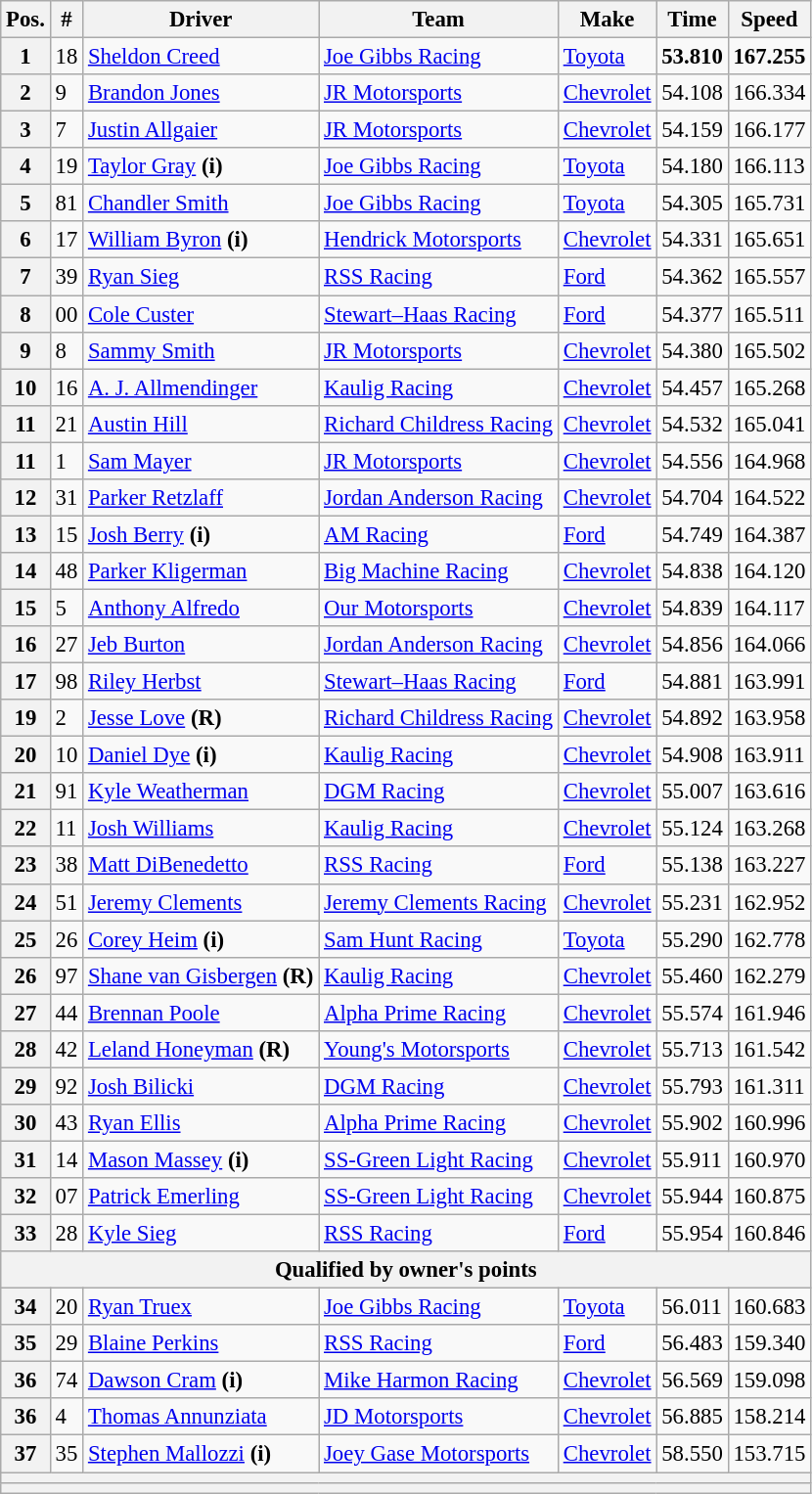<table class="wikitable" style="font-size:95%">
<tr>
<th>Pos.</th>
<th>#</th>
<th>Driver</th>
<th>Team</th>
<th>Make</th>
<th>Time</th>
<th>Speed</th>
</tr>
<tr>
<th>1</th>
<td>18</td>
<td><a href='#'>Sheldon Creed</a></td>
<td><a href='#'>Joe Gibbs Racing</a></td>
<td><a href='#'>Toyota</a></td>
<td><strong>53.810</strong></td>
<td><strong>167.255</strong></td>
</tr>
<tr>
<th>2</th>
<td>9</td>
<td><a href='#'>Brandon Jones</a></td>
<td><a href='#'>JR Motorsports</a></td>
<td><a href='#'>Chevrolet</a></td>
<td>54.108</td>
<td>166.334</td>
</tr>
<tr>
<th>3</th>
<td>7</td>
<td><a href='#'>Justin Allgaier</a></td>
<td><a href='#'>JR Motorsports</a></td>
<td><a href='#'>Chevrolet</a></td>
<td>54.159</td>
<td>166.177</td>
</tr>
<tr>
<th>4</th>
<td>19</td>
<td><a href='#'>Taylor Gray</a> <strong>(i)</strong></td>
<td><a href='#'>Joe Gibbs Racing</a></td>
<td><a href='#'>Toyota</a></td>
<td>54.180</td>
<td>166.113</td>
</tr>
<tr>
<th>5</th>
<td>81</td>
<td><a href='#'>Chandler Smith</a></td>
<td><a href='#'>Joe Gibbs Racing</a></td>
<td><a href='#'>Toyota</a></td>
<td>54.305</td>
<td>165.731</td>
</tr>
<tr>
<th>6</th>
<td>17</td>
<td><a href='#'>William Byron</a> <strong>(i)</strong></td>
<td><a href='#'>Hendrick Motorsports</a></td>
<td><a href='#'>Chevrolet</a></td>
<td>54.331</td>
<td>165.651</td>
</tr>
<tr>
<th>7</th>
<td>39</td>
<td><a href='#'>Ryan Sieg</a></td>
<td><a href='#'>RSS Racing</a></td>
<td><a href='#'>Ford</a></td>
<td>54.362</td>
<td>165.557</td>
</tr>
<tr>
<th>8</th>
<td>00</td>
<td><a href='#'>Cole Custer</a></td>
<td><a href='#'>Stewart–Haas Racing</a></td>
<td><a href='#'>Ford</a></td>
<td>54.377</td>
<td>165.511</td>
</tr>
<tr>
<th>9</th>
<td>8</td>
<td><a href='#'>Sammy Smith</a></td>
<td><a href='#'>JR Motorsports</a></td>
<td><a href='#'>Chevrolet</a></td>
<td>54.380</td>
<td>165.502</td>
</tr>
<tr>
<th>10</th>
<td>16</td>
<td><a href='#'>A. J. Allmendinger</a></td>
<td><a href='#'>Kaulig Racing</a></td>
<td><a href='#'>Chevrolet</a></td>
<td>54.457</td>
<td>165.268</td>
</tr>
<tr>
<th>11</th>
<td>21</td>
<td><a href='#'>Austin Hill</a></td>
<td><a href='#'>Richard Childress Racing</a></td>
<td><a href='#'>Chevrolet</a></td>
<td>54.532</td>
<td>165.041</td>
</tr>
<tr>
<th>11</th>
<td>1</td>
<td><a href='#'>Sam Mayer</a></td>
<td><a href='#'>JR Motorsports</a></td>
<td><a href='#'>Chevrolet</a></td>
<td>54.556</td>
<td>164.968</td>
</tr>
<tr>
<th>12</th>
<td>31</td>
<td><a href='#'>Parker Retzlaff</a></td>
<td><a href='#'>Jordan Anderson Racing</a></td>
<td><a href='#'>Chevrolet</a></td>
<td>54.704</td>
<td>164.522</td>
</tr>
<tr>
<th>13</th>
<td>15</td>
<td><a href='#'>Josh Berry</a> <strong>(i)</strong></td>
<td><a href='#'>AM Racing</a></td>
<td><a href='#'>Ford</a></td>
<td>54.749</td>
<td>164.387</td>
</tr>
<tr>
<th>14</th>
<td>48</td>
<td><a href='#'>Parker Kligerman</a></td>
<td><a href='#'>Big Machine Racing</a></td>
<td><a href='#'>Chevrolet</a></td>
<td>54.838</td>
<td>164.120</td>
</tr>
<tr>
<th>15</th>
<td>5</td>
<td><a href='#'>Anthony Alfredo</a></td>
<td><a href='#'>Our Motorsports</a></td>
<td><a href='#'>Chevrolet</a></td>
<td>54.839</td>
<td>164.117</td>
</tr>
<tr>
<th>16</th>
<td>27</td>
<td><a href='#'>Jeb Burton</a></td>
<td><a href='#'>Jordan Anderson Racing</a></td>
<td><a href='#'>Chevrolet</a></td>
<td>54.856</td>
<td>164.066</td>
</tr>
<tr>
<th>17</th>
<td>98</td>
<td><a href='#'>Riley Herbst</a></td>
<td><a href='#'>Stewart–Haas Racing</a></td>
<td><a href='#'>Ford</a></td>
<td>54.881</td>
<td>163.991</td>
</tr>
<tr>
<th>19</th>
<td>2</td>
<td><a href='#'>Jesse Love</a> <strong>(R)</strong></td>
<td><a href='#'>Richard Childress Racing</a></td>
<td><a href='#'>Chevrolet</a></td>
<td>54.892</td>
<td>163.958</td>
</tr>
<tr>
<th>20</th>
<td>10</td>
<td><a href='#'>Daniel Dye</a> <strong>(i)</strong></td>
<td><a href='#'>Kaulig Racing</a></td>
<td><a href='#'>Chevrolet</a></td>
<td>54.908</td>
<td>163.911</td>
</tr>
<tr>
<th>21</th>
<td>91</td>
<td><a href='#'>Kyle Weatherman</a></td>
<td><a href='#'>DGM Racing</a></td>
<td><a href='#'>Chevrolet</a></td>
<td>55.007</td>
<td>163.616</td>
</tr>
<tr>
<th>22</th>
<td>11</td>
<td><a href='#'>Josh Williams</a></td>
<td><a href='#'>Kaulig Racing</a></td>
<td><a href='#'>Chevrolet</a></td>
<td>55.124</td>
<td>163.268</td>
</tr>
<tr>
<th>23</th>
<td>38</td>
<td><a href='#'>Matt DiBenedetto</a></td>
<td><a href='#'>RSS Racing</a></td>
<td><a href='#'>Ford</a></td>
<td>55.138</td>
<td>163.227</td>
</tr>
<tr>
<th>24</th>
<td>51</td>
<td><a href='#'>Jeremy Clements</a></td>
<td><a href='#'>Jeremy Clements Racing</a></td>
<td><a href='#'>Chevrolet</a></td>
<td>55.231</td>
<td>162.952</td>
</tr>
<tr>
<th>25</th>
<td>26</td>
<td><a href='#'>Corey Heim</a> <strong>(i)</strong></td>
<td><a href='#'>Sam Hunt Racing</a></td>
<td><a href='#'>Toyota</a></td>
<td>55.290</td>
<td>162.778</td>
</tr>
<tr>
<th>26</th>
<td>97</td>
<td><a href='#'>Shane van Gisbergen</a> <strong>(R)</strong></td>
<td><a href='#'>Kaulig Racing</a></td>
<td><a href='#'>Chevrolet</a></td>
<td>55.460</td>
<td>162.279</td>
</tr>
<tr>
<th>27</th>
<td>44</td>
<td><a href='#'>Brennan Poole</a></td>
<td><a href='#'>Alpha Prime Racing</a></td>
<td><a href='#'>Chevrolet</a></td>
<td>55.574</td>
<td>161.946</td>
</tr>
<tr>
<th>28</th>
<td>42</td>
<td><a href='#'>Leland Honeyman</a> <strong>(R)</strong></td>
<td><a href='#'>Young's Motorsports</a></td>
<td><a href='#'>Chevrolet</a></td>
<td>55.713</td>
<td>161.542</td>
</tr>
<tr>
<th>29</th>
<td>92</td>
<td><a href='#'>Josh Bilicki</a></td>
<td><a href='#'>DGM Racing</a></td>
<td><a href='#'>Chevrolet</a></td>
<td>55.793</td>
<td>161.311</td>
</tr>
<tr>
<th>30</th>
<td>43</td>
<td><a href='#'>Ryan Ellis</a></td>
<td><a href='#'>Alpha Prime Racing</a></td>
<td><a href='#'>Chevrolet</a></td>
<td>55.902</td>
<td>160.996</td>
</tr>
<tr>
<th>31</th>
<td>14</td>
<td><a href='#'>Mason Massey</a> <strong>(i)</strong></td>
<td><a href='#'>SS-Green Light Racing</a></td>
<td><a href='#'>Chevrolet</a></td>
<td>55.911</td>
<td>160.970</td>
</tr>
<tr>
<th>32</th>
<td>07</td>
<td><a href='#'>Patrick Emerling</a></td>
<td><a href='#'>SS-Green Light Racing</a></td>
<td><a href='#'>Chevrolet</a></td>
<td>55.944</td>
<td>160.875</td>
</tr>
<tr>
<th>33</th>
<td>28</td>
<td><a href='#'>Kyle Sieg</a></td>
<td><a href='#'>RSS Racing</a></td>
<td><a href='#'>Ford</a></td>
<td>55.954</td>
<td>160.846</td>
</tr>
<tr>
<th colspan="7">Qualified by owner's points</th>
</tr>
<tr>
<th>34</th>
<td>20</td>
<td><a href='#'>Ryan Truex</a></td>
<td><a href='#'>Joe Gibbs Racing</a></td>
<td><a href='#'>Toyota</a></td>
<td>56.011</td>
<td>160.683</td>
</tr>
<tr>
<th>35</th>
<td>29</td>
<td><a href='#'>Blaine Perkins</a></td>
<td><a href='#'>RSS Racing</a></td>
<td><a href='#'>Ford</a></td>
<td>56.483</td>
<td>159.340</td>
</tr>
<tr>
<th>36</th>
<td>74</td>
<td><a href='#'>Dawson Cram</a> <strong>(i)</strong></td>
<td><a href='#'>Mike Harmon Racing</a></td>
<td><a href='#'>Chevrolet</a></td>
<td>56.569</td>
<td>159.098</td>
</tr>
<tr>
<th>36</th>
<td>4</td>
<td><a href='#'>Thomas Annunziata</a></td>
<td><a href='#'>JD Motorsports</a></td>
<td><a href='#'>Chevrolet</a></td>
<td>56.885</td>
<td>158.214</td>
</tr>
<tr>
<th>37</th>
<td>35</td>
<td><a href='#'>Stephen Mallozzi</a> <strong>(i)</strong></td>
<td><a href='#'>Joey Gase Motorsports</a></td>
<td><a href='#'>Chevrolet</a></td>
<td>58.550</td>
<td>153.715</td>
</tr>
<tr>
<th colspan="7"></th>
</tr>
<tr>
<th colspan="7"></th>
</tr>
</table>
